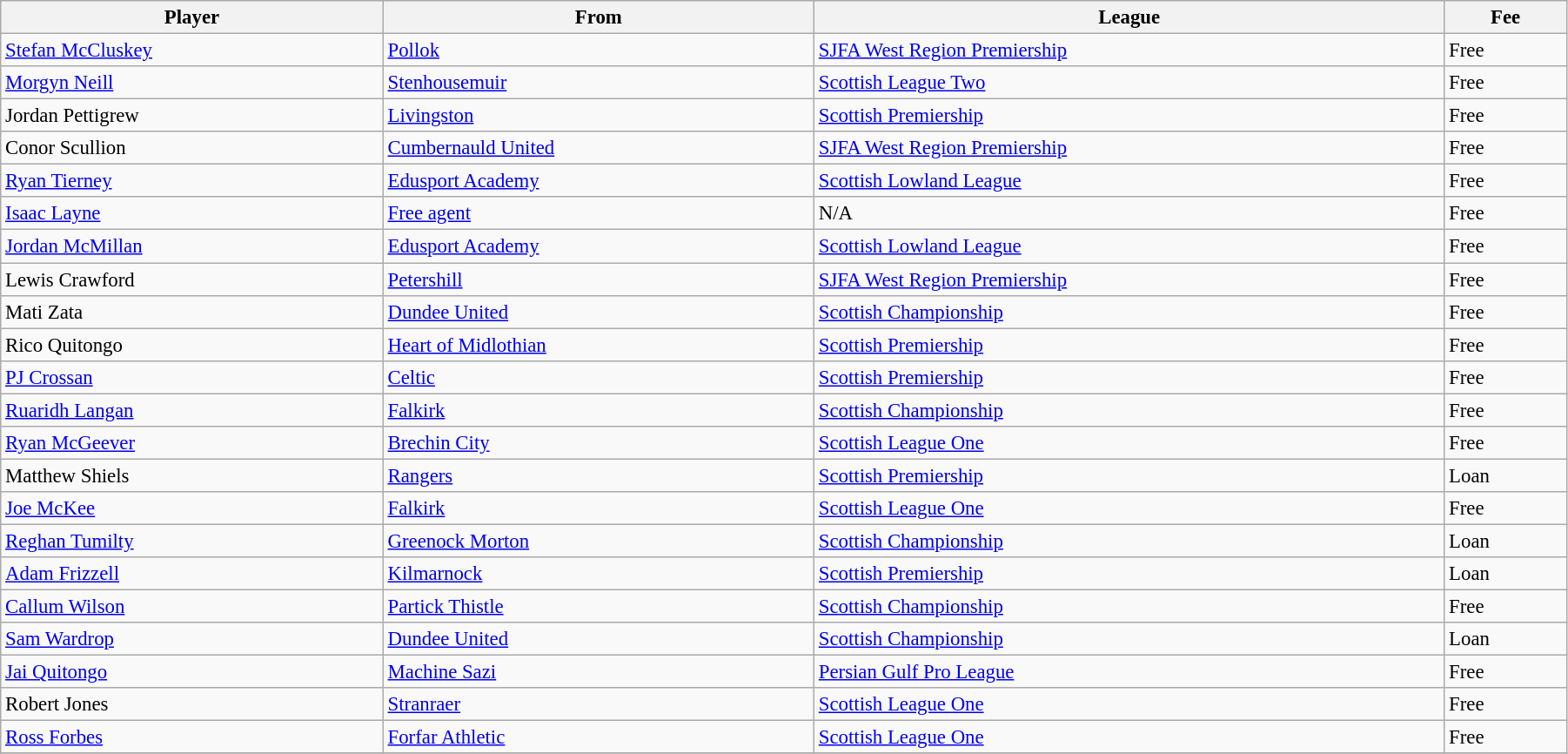<table class="wikitable" style="text-align:center; font-size:95%;width:95%; text-align:left">
<tr>
<th>Player</th>
<th>From</th>
<th>League</th>
<th>Fee</th>
</tr>
<tr>
<td> <a href='#'>Stefan McCluskey</a></td>
<td><a href='#'>Pollok</a></td>
<td><a href='#'>SJFA West Region Premiership</a></td>
<td>Free</td>
</tr>
<tr>
<td> <a href='#'>Morgyn Neill</a></td>
<td><a href='#'>Stenhousemuir</a></td>
<td><a href='#'>Scottish League Two</a></td>
<td>Free</td>
</tr>
<tr>
<td> Jordan Pettigrew</td>
<td><a href='#'>Livingston</a></td>
<td><a href='#'>Scottish Premiership</a></td>
<td>Free</td>
</tr>
<tr>
<td> Conor Scullion</td>
<td><a href='#'>Cumbernauld United</a></td>
<td><a href='#'>SJFA West Region Premiership</a></td>
<td>Free</td>
</tr>
<tr>
<td> <a href='#'>Ryan Tierney</a></td>
<td><a href='#'>Edusport Academy</a></td>
<td><a href='#'>Scottish Lowland League</a></td>
<td>Free</td>
</tr>
<tr>
<td> <a href='#'>Isaac Layne</a></td>
<td><a href='#'>Free agent</a></td>
<td>N/A</td>
<td>Free</td>
</tr>
<tr>
<td> <a href='#'>Jordan McMillan</a></td>
<td><a href='#'>Edusport Academy</a></td>
<td><a href='#'>Scottish Lowland League</a></td>
<td>Free</td>
</tr>
<tr>
<td> Lewis Crawford</td>
<td><a href='#'>Petershill</a></td>
<td><a href='#'>SJFA West Region Premiership</a></td>
<td>Free</td>
</tr>
<tr>
<td> Mati Zata</td>
<td><a href='#'>Dundee United</a></td>
<td><a href='#'>Scottish Championship</a></td>
<td>Free</td>
</tr>
<tr>
<td> Rico Quitongo</td>
<td><a href='#'>Heart of Midlothian</a></td>
<td><a href='#'>Scottish Premiership</a></td>
<td>Free</td>
</tr>
<tr>
<td> <a href='#'>PJ Crossan</a></td>
<td><a href='#'>Celtic</a></td>
<td><a href='#'>Scottish Premiership</a></td>
<td>Free</td>
</tr>
<tr>
<td> <a href='#'>Ruaridh Langan</a></td>
<td><a href='#'>Falkirk</a></td>
<td><a href='#'>Scottish Championship</a></td>
<td>Free</td>
</tr>
<tr>
<td> <a href='#'>Ryan McGeever</a></td>
<td><a href='#'>Brechin City</a></td>
<td><a href='#'>Scottish League One</a></td>
<td>Free</td>
</tr>
<tr>
<td> Matthew Shiels</td>
<td><a href='#'>Rangers</a></td>
<td><a href='#'>Scottish Premiership</a></td>
<td>Loan</td>
</tr>
<tr>
<td> <a href='#'>Joe McKee</a></td>
<td><a href='#'>Falkirk</a></td>
<td><a href='#'>Scottish League One</a></td>
<td>Free</td>
</tr>
<tr>
<td> <a href='#'>Reghan Tumilty</a></td>
<td><a href='#'>Greenock Morton</a></td>
<td><a href='#'>Scottish Championship</a></td>
<td>Loan</td>
</tr>
<tr>
<td> <a href='#'>Adam Frizzell</a></td>
<td><a href='#'>Kilmarnock</a></td>
<td><a href='#'>Scottish Premiership</a></td>
<td>Loan</td>
</tr>
<tr>
<td> <a href='#'>Callum Wilson</a></td>
<td><a href='#'>Partick Thistle</a></td>
<td><a href='#'>Scottish Championship</a></td>
<td>Free</td>
</tr>
<tr>
<td> <a href='#'>Sam Wardrop</a></td>
<td><a href='#'>Dundee United</a></td>
<td><a href='#'>Scottish Championship</a></td>
<td>Loan</td>
</tr>
<tr>
<td> <a href='#'>Jai Quitongo</a></td>
<td><a href='#'>Machine Sazi</a></td>
<td><a href='#'>Persian Gulf Pro League</a></td>
<td>Free</td>
</tr>
<tr>
<td> Robert Jones</td>
<td><a href='#'>Stranraer</a></td>
<td><a href='#'>Scottish League One</a></td>
<td>Free</td>
</tr>
<tr>
<td> <a href='#'>Ross Forbes</a></td>
<td><a href='#'>Forfar Athletic</a></td>
<td><a href='#'>Scottish League One</a></td>
<td>Free</td>
</tr>
<tr>
</tr>
<tr>
</tr>
<tr>
</tr>
</table>
